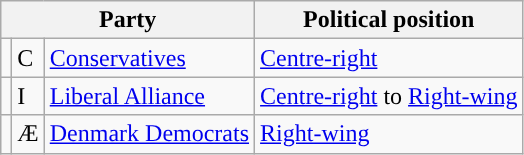<table class="wikitable">
<tr>
<th colspan="3">Party</th>
<th>Political position</th>
</tr>
<tr>
<td></td>
<td>C</td>
<td><a href='#'>Conservatives</a></td>
<td><a href='#'>Centre-right</a></td>
</tr>
<tr>
<td></td>
<td>I</td>
<td><a href='#'>Liberal Alliance</a></td>
<td><a href='#'>Centre-right</a> to <a href='#'>Right-wing</a></td>
</tr>
<tr>
<td></td>
<td>Æ</td>
<td><a href='#'>Denmark Democrats</a></td>
<td><a href='#'>Right-wing</a></td>
</tr>
</table>
